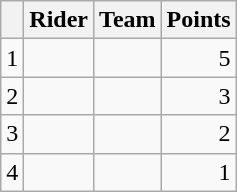<table class="wikitable">
<tr>
<th></th>
<th>Rider</th>
<th>Team</th>
<th>Points</th>
</tr>
<tr>
<td>1</td>
<td></td>
<td></td>
<td align=right>5</td>
</tr>
<tr>
<td>2</td>
<td></td>
<td></td>
<td align=right>3</td>
</tr>
<tr>
<td>3</td>
<td></td>
<td></td>
<td align=right>2</td>
</tr>
<tr>
<td>4</td>
<td></td>
<td></td>
<td align=right>1</td>
</tr>
</table>
